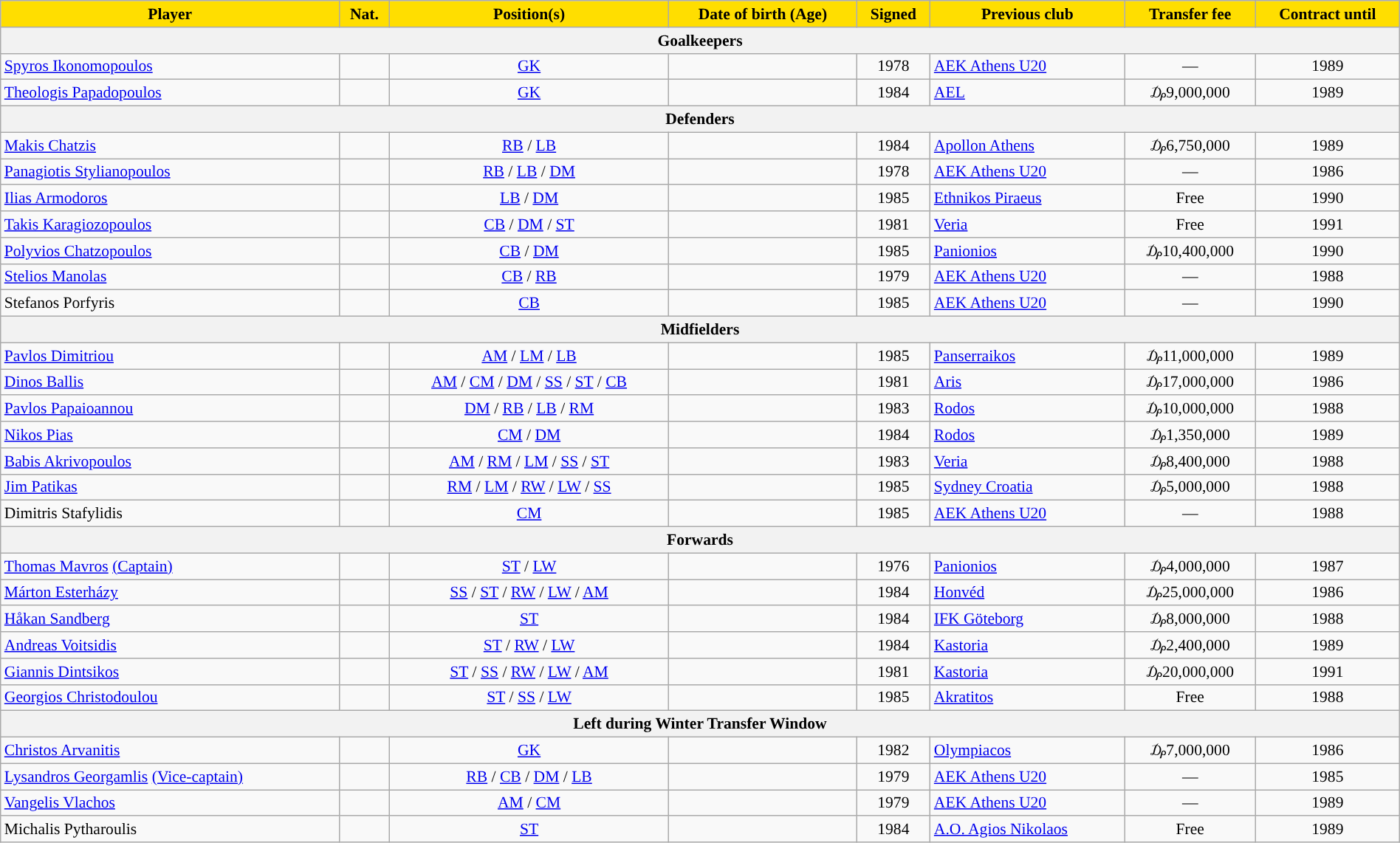<table class="wikitable" style="text-align:center; font-size:90%;width:100%;">
<tr>
<th style="background:#FFDE00">Player</th>
<th style="background:#FFDE00">Nat.</th>
<th style="background:#FFDE00">Position(s)</th>
<th style="background:#FFDE00">Date of birth (Age)</th>
<th style="background:#FFDE00">Signed</th>
<th style="background:#FFDE00">Previous club</th>
<th style="background:#FFDE00">Transfer fee</th>
<th style="background:#FFDE00">Contract until</th>
</tr>
<tr>
<th colspan="8">Goalkeepers</th>
</tr>
<tr>
<td align=left><a href='#'>Spyros Ikonomopoulos</a></td>
<td></td>
<td><a href='#'>GK</a></td>
<td></td>
<td>1978</td>
<td align=left> <a href='#'>AEK Athens U20</a></td>
<td>—</td>
<td>1989</td>
</tr>
<tr>
<td align=left><a href='#'>Theologis Papadopoulos</a></td>
<td></td>
<td><a href='#'>GK</a></td>
<td></td>
<td>1984</td>
<td align=left> <a href='#'>AEL</a></td>
<td>₯9,000,000</td>
<td>1989</td>
</tr>
<tr>
<th colspan="8">Defenders</th>
</tr>
<tr>
<td align=left><a href='#'>Makis Chatzis</a></td>
<td></td>
<td><a href='#'>RB</a> / <a href='#'>LB</a></td>
<td></td>
<td>1984</td>
<td align=left> <a href='#'>Apollon Athens</a></td>
<td>₯6,750,000</td>
<td>1989</td>
</tr>
<tr>
<td align=left><a href='#'>Panagiotis Stylianopoulos</a></td>
<td></td>
<td><a href='#'>RB</a> / <a href='#'>LB</a> / <a href='#'>DM</a></td>
<td></td>
<td>1978</td>
<td align=left> <a href='#'>AEK Athens U20</a></td>
<td>—</td>
<td>1986</td>
</tr>
<tr>
<td align=left><a href='#'>Ilias Armodoros</a></td>
<td></td>
<td><a href='#'>LB</a> / <a href='#'>DM</a></td>
<td></td>
<td>1985</td>
<td align=left> <a href='#'>Ethnikos Piraeus</a></td>
<td>Free</td>
<td>1990</td>
</tr>
<tr>
<td align=left><a href='#'>Takis Karagiozopoulos</a></td>
<td></td>
<td><a href='#'>CB</a> / <a href='#'>DM</a> / <a href='#'>ST</a></td>
<td></td>
<td>1981</td>
<td align=left> <a href='#'>Veria</a></td>
<td>Free</td>
<td>1991</td>
</tr>
<tr>
<td align=left><a href='#'>Polyvios Chatzopoulos</a></td>
<td></td>
<td><a href='#'>CB</a> / <a href='#'>DM</a></td>
<td></td>
<td>1985</td>
<td align=left> <a href='#'>Panionios</a></td>
<td>₯10,400,000</td>
<td>1990</td>
</tr>
<tr>
<td align=left><a href='#'>Stelios Manolas</a></td>
<td></td>
<td><a href='#'>CB</a> / <a href='#'>RB</a></td>
<td></td>
<td>1979</td>
<td align=left> <a href='#'>AEK Athens U20</a></td>
<td>—</td>
<td>1988</td>
</tr>
<tr>
<td align=left>Stefanos Porfyris</td>
<td></td>
<td><a href='#'>CB</a></td>
<td></td>
<td>1985</td>
<td align=left> <a href='#'>AEK Athens U20</a></td>
<td>—</td>
<td>1990</td>
</tr>
<tr>
<th colspan="8">Midfielders</th>
</tr>
<tr>
<td align=left><a href='#'>Pavlos Dimitriou</a></td>
<td></td>
<td><a href='#'>AM</a> / <a href='#'>LM</a> / <a href='#'>LB</a></td>
<td></td>
<td>1985</td>
<td align=left> <a href='#'>Panserraikos</a></td>
<td>₯11,000,000</td>
<td>1989</td>
</tr>
<tr>
<td align=left><a href='#'>Dinos Ballis</a></td>
<td></td>
<td><a href='#'>AM</a> / <a href='#'>CM</a> / <a href='#'>DM</a> / <a href='#'>SS</a> / <a href='#'>ST</a> / <a href='#'>CB</a></td>
<td></td>
<td>1981</td>
<td align=left> <a href='#'>Aris</a></td>
<td>₯17,000,000</td>
<td>1986</td>
</tr>
<tr>
<td align=left><a href='#'>Pavlos Papaioannou</a></td>
<td></td>
<td><a href='#'>DM</a> / <a href='#'>RB</a> / <a href='#'>LB</a> / <a href='#'>RM</a></td>
<td></td>
<td>1983</td>
<td align=left> <a href='#'>Rodos</a></td>
<td>₯10,000,000</td>
<td>1988</td>
</tr>
<tr>
<td align=left><a href='#'>Nikos Pias</a></td>
<td></td>
<td><a href='#'>CM</a> / <a href='#'>DM</a></td>
<td></td>
<td>1984</td>
<td align=left> <a href='#'>Rodos</a></td>
<td>₯1,350,000</td>
<td>1989</td>
</tr>
<tr>
<td align=left><a href='#'>Babis Akrivopoulos</a></td>
<td></td>
<td><a href='#'>AM</a> / <a href='#'>RM</a> / <a href='#'>LM</a> / <a href='#'>SS</a> / <a href='#'>ST</a></td>
<td></td>
<td>1983</td>
<td align=left> <a href='#'>Veria</a></td>
<td>₯8,400,000</td>
<td>1988</td>
</tr>
<tr>
<td align=left><a href='#'>Jim Patikas</a></td>
<td></td>
<td><a href='#'>RM</a> / <a href='#'>LM</a> / <a href='#'>RW</a> / <a href='#'>LW</a> / <a href='#'>SS</a></td>
<td></td>
<td>1985</td>
<td align=left> <a href='#'>Sydney Croatia</a></td>
<td>₯5,000,000</td>
<td>1988</td>
</tr>
<tr>
<td align=left>Dimitris Stafylidis</td>
<td></td>
<td><a href='#'>CM</a></td>
<td></td>
<td>1985</td>
<td align=left> <a href='#'>AEK Athens U20</a></td>
<td>—</td>
<td>1988</td>
</tr>
<tr>
<th colspan="8">Forwards</th>
</tr>
<tr>
<td align=left><a href='#'>Thomas Mavros</a> <a href='#'>(Captain)</a></td>
<td></td>
<td><a href='#'>ST</a> / <a href='#'>LW</a></td>
<td></td>
<td>1976</td>
<td align=left> <a href='#'>Panionios</a></td>
<td>₯4,000,000</td>
<td>1987</td>
</tr>
<tr>
<td align=left><a href='#'>Márton Esterházy</a></td>
<td></td>
<td><a href='#'>SS</a> / <a href='#'>ST</a> / <a href='#'>RW</a> / <a href='#'>LW</a> / <a href='#'>AM</a></td>
<td></td>
<td>1984</td>
<td align=left> <a href='#'>Honvéd</a></td>
<td>₯25,000,000</td>
<td>1986</td>
</tr>
<tr>
<td align=left><a href='#'>Håkan Sandberg</a></td>
<td></td>
<td><a href='#'>ST</a></td>
<td></td>
<td>1984</td>
<td align=left> <a href='#'>IFK Göteborg</a></td>
<td>₯8,000,000</td>
<td>1988</td>
</tr>
<tr>
<td align=left><a href='#'>Andreas Voitsidis</a></td>
<td></td>
<td><a href='#'>ST</a> / <a href='#'>RW</a> / <a href='#'>LW</a></td>
<td></td>
<td>1984</td>
<td align=left> <a href='#'>Kastoria</a></td>
<td>₯2,400,000</td>
<td>1989</td>
</tr>
<tr>
<td align=left><a href='#'>Giannis Dintsikos</a></td>
<td></td>
<td><a href='#'>ST</a> / <a href='#'>SS</a> / <a href='#'>RW</a> / <a href='#'>LW</a> / <a href='#'>AM</a></td>
<td></td>
<td>1981</td>
<td align=left> <a href='#'>Kastoria</a></td>
<td>₯20,000,000</td>
<td>1991</td>
</tr>
<tr>
<td align=left><a href='#'>Georgios Christodoulou</a></td>
<td></td>
<td><a href='#'>ST</a> / <a href='#'>SS</a> / <a href='#'>LW</a></td>
<td></td>
<td>1985</td>
<td align=left> <a href='#'>Akratitos</a></td>
<td>Free</td>
<td>1988</td>
</tr>
<tr>
<th colspan="8">Left during Winter Transfer Window</th>
</tr>
<tr>
<td align=left><a href='#'>Christos Arvanitis</a></td>
<td></td>
<td><a href='#'>GK</a></td>
<td></td>
<td>1982</td>
<td align=left> <a href='#'>Olympiacos</a></td>
<td>₯7,000,000</td>
<td>1986</td>
</tr>
<tr>
<td align=left><a href='#'>Lysandros Georgamlis</a> <a href='#'>(Vice-captain)</a></td>
<td></td>
<td><a href='#'>RB</a> / <a href='#'>CB</a> / <a href='#'>DM</a> / <a href='#'>LB</a></td>
<td></td>
<td>1979</td>
<td align=left> <a href='#'>AEK Athens U20</a></td>
<td>—</td>
<td>1985</td>
</tr>
<tr>
<td align=left><a href='#'>Vangelis Vlachos</a></td>
<td></td>
<td><a href='#'>AM</a> / <a href='#'>CM</a></td>
<td></td>
<td>1979</td>
<td align=left> <a href='#'>AEK Athens U20</a></td>
<td>—</td>
<td>1989</td>
</tr>
<tr>
<td align=left>Michalis Pytharoulis</td>
<td></td>
<td><a href='#'>ST</a></td>
<td></td>
<td>1984</td>
<td align=left> <a href='#'>A.O. Agios Nikolaos</a></td>
<td>Free</td>
<td>1989</td>
</tr>
</table>
